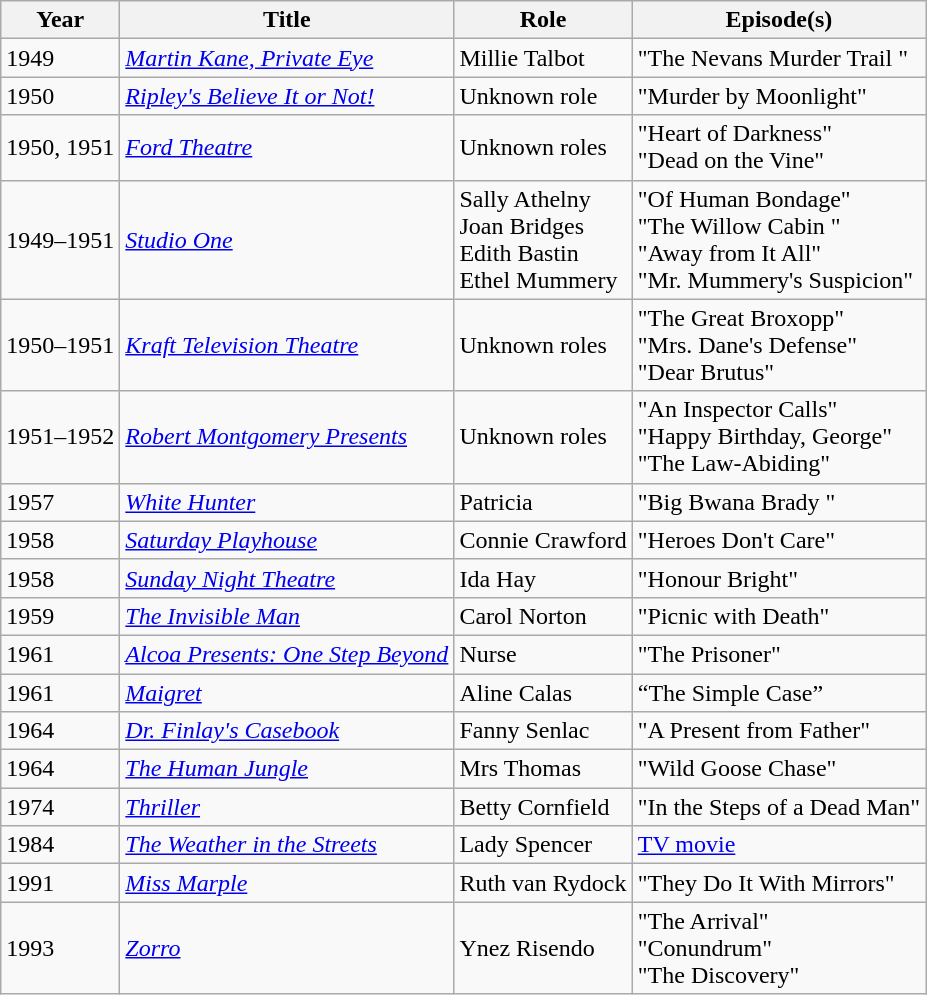<table class="wikitable sortable">
<tr>
<th>Year</th>
<th>Title</th>
<th>Role</th>
<th class="unsortable">Episode(s)</th>
</tr>
<tr>
<td>1949</td>
<td><em><a href='#'>Martin Kane, Private Eye</a></em></td>
<td>Millie Talbot</td>
<td>"The Nevans Murder Trail "</td>
</tr>
<tr>
<td>1950</td>
<td><em><a href='#'>Ripley's Believe It or Not!</a></em></td>
<td>Unknown role</td>
<td>"Murder by Moonlight"</td>
</tr>
<tr>
<td>1950, 1951</td>
<td><em><a href='#'>Ford Theatre</a></em></td>
<td>Unknown roles</td>
<td>"Heart of Darkness"<br>"Dead on the Vine"</td>
</tr>
<tr>
<td>1949–1951</td>
<td><em><a href='#'>Studio One</a></em></td>
<td>Sally Athelny<br>Joan Bridges<br>Edith Bastin<br>Ethel Mummery</td>
<td>"Of Human Bondage"<br>"The Willow Cabin "<br>"Away from It All"<br>"Mr. Mummery's Suspicion"</td>
</tr>
<tr>
<td>1950–1951</td>
<td><em><a href='#'>Kraft Television Theatre</a></em></td>
<td>Unknown roles</td>
<td>"The Great Broxopp"<br>"Mrs. Dane's Defense"<br>"Dear Brutus"</td>
</tr>
<tr>
<td>1951–1952</td>
<td><em><a href='#'>Robert Montgomery Presents</a></em></td>
<td>Unknown roles</td>
<td>"An Inspector Calls"<br>"Happy Birthday, George"<br>"The Law-Abiding"</td>
</tr>
<tr>
<td>1957</td>
<td><em><a href='#'>White Hunter</a></em></td>
<td>Patricia</td>
<td>"Big Bwana Brady "</td>
</tr>
<tr>
<td>1958</td>
<td><em><a href='#'>Saturday Playhouse</a></em></td>
<td>Connie Crawford</td>
<td>"Heroes Don't Care"</td>
</tr>
<tr>
<td>1958</td>
<td><em><a href='#'>Sunday Night Theatre</a></em></td>
<td>Ida Hay</td>
<td>"Honour Bright"</td>
</tr>
<tr>
<td>1959</td>
<td><em><a href='#'>The Invisible Man</a></em></td>
<td>Carol Norton</td>
<td>"Picnic with Death"</td>
</tr>
<tr>
<td>1961</td>
<td><em><a href='#'>Alcoa Presents: One Step Beyond</a></em></td>
<td>Nurse</td>
<td>"The Prisoner"</td>
</tr>
<tr>
<td>1961</td>
<td><em><a href='#'>Maigret</a></em></td>
<td>Aline Calas</td>
<td>“The Simple Case”</td>
</tr>
<tr>
<td>1964</td>
<td><em><a href='#'>Dr. Finlay's Casebook</a></em></td>
<td>Fanny Senlac</td>
<td>"A Present from Father"</td>
</tr>
<tr>
<td>1964</td>
<td><em><a href='#'>The Human Jungle</a></em></td>
<td>Mrs Thomas</td>
<td>"Wild Goose Chase"</td>
</tr>
<tr>
<td>1974</td>
<td><em><a href='#'>Thriller</a></em></td>
<td>Betty Cornfield</td>
<td>"In the Steps of a Dead Man"</td>
</tr>
<tr>
<td>1984</td>
<td><em><a href='#'>The Weather in the Streets</a></em></td>
<td>Lady Spencer</td>
<td><a href='#'>TV movie</a></td>
</tr>
<tr>
<td>1991</td>
<td><em><a href='#'>Miss Marple</a></em></td>
<td>Ruth van Rydock</td>
<td>"They Do It With Mirrors"</td>
</tr>
<tr>
<td>1993</td>
<td><em><a href='#'>Zorro</a></em></td>
<td>Ynez Risendo</td>
<td>"The Arrival"<br>"Conundrum"<br>"The Discovery"</td>
</tr>
</table>
